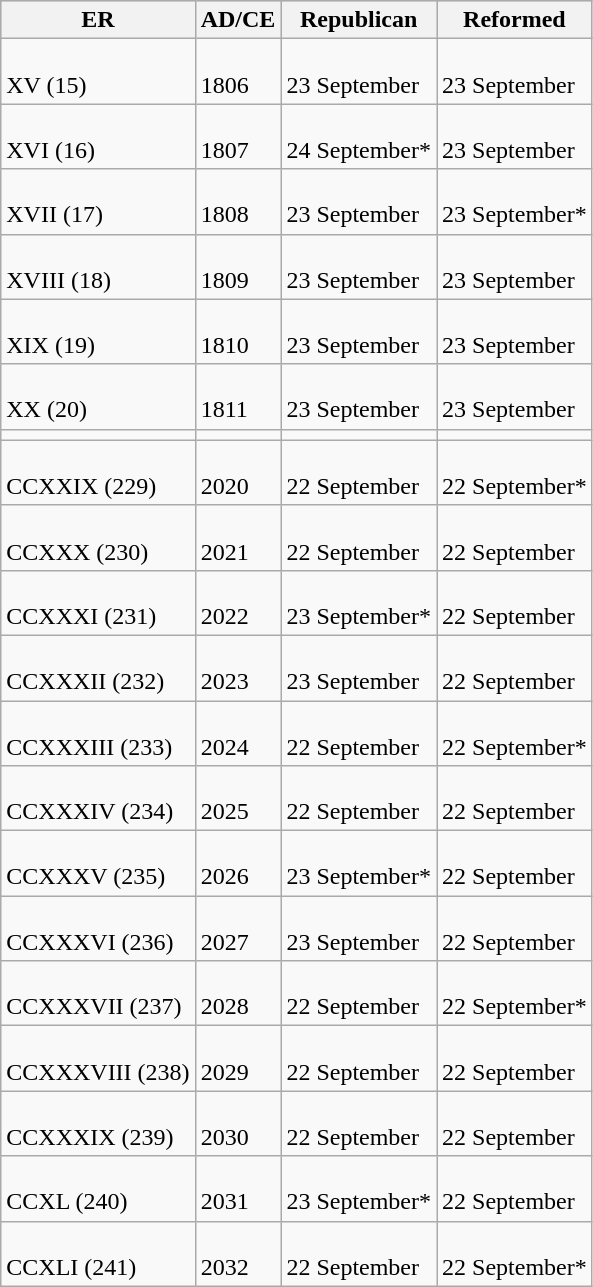<table class="wikitable">
<tr style="background:#CCCCFF;">
<th>ER</th>
<th>AD/CE</th>
<th>Republican</th>
<th>Reformed</th>
</tr>
<tr>
<td><br>XV (15)</td>
<td><br>1806</td>
<td><br>23 September</td>
<td><br>23 September</td>
</tr>
<tr>
<td><br>XVI (16)</td>
<td><br>1807</td>
<td><br>24 September*</td>
<td><br>23 September</td>
</tr>
<tr>
<td><br>XVII (17)</td>
<td><br>1808</td>
<td><br>23 September</td>
<td><br>23 September*</td>
</tr>
<tr>
<td><br>XVIII (18)</td>
<td><br>1809</td>
<td><br>23 September</td>
<td><br>23 September</td>
</tr>
<tr>
<td><br>XIX (19)</td>
<td><br>1810</td>
<td><br>23 September</td>
<td><br>23 September</td>
</tr>
<tr>
<td><br>XX (20)</td>
<td><br>1811</td>
<td><br>23 September</td>
<td><br>23 September</td>
</tr>
<tr>
<td></td>
<td></td>
<td></td>
</tr>
<tr>
<td><br>CCXXIX (229)</td>
<td><br>2020</td>
<td><br>22 September</td>
<td><br>22 September*</td>
</tr>
<tr>
<td><br>CCXXX (230)</td>
<td><br>2021</td>
<td><br>22 September</td>
<td><br>22 September</td>
</tr>
<tr>
<td><br>CCXXXI (231)</td>
<td><br>2022</td>
<td><br>23 September*</td>
<td><br>22 September</td>
</tr>
<tr>
<td><br>CCXXXII (232)</td>
<td><br>2023</td>
<td><br>23 September</td>
<td><br>22 September</td>
</tr>
<tr>
<td><br>CCXXXIII (233)</td>
<td><br>2024</td>
<td><br>22 September</td>
<td><br>22 September*</td>
</tr>
<tr>
<td><br>CCXXXIV (234)</td>
<td><br>2025</td>
<td><br>22 September</td>
<td><br>22 September</td>
</tr>
<tr>
<td><br>CCXXXV (235)</td>
<td><br>2026</td>
<td><br>23 September*</td>
<td><br>22 September</td>
</tr>
<tr>
<td><br>CCXXXVI (236)</td>
<td><br>2027</td>
<td><br>23 September</td>
<td><br>22 September</td>
</tr>
<tr>
<td><br>CCXXXVII (237)</td>
<td><br>2028</td>
<td><br>22 September</td>
<td><br>22 September*</td>
</tr>
<tr>
<td><br>CCXXXVIII (238)</td>
<td><br>2029</td>
<td><br>22 September</td>
<td><br>22 September</td>
</tr>
<tr>
<td><br>CCXXXIX (239)</td>
<td><br>2030</td>
<td><br>22 September</td>
<td><br>22 September</td>
</tr>
<tr>
<td><br>CCXL (240)</td>
<td><br>2031</td>
<td><br>23 September*</td>
<td><br>22 September</td>
</tr>
<tr>
<td><br>CCXLI (241)</td>
<td><br>2032</td>
<td><br>22 September</td>
<td><br>22 September*</td>
</tr>
</table>
